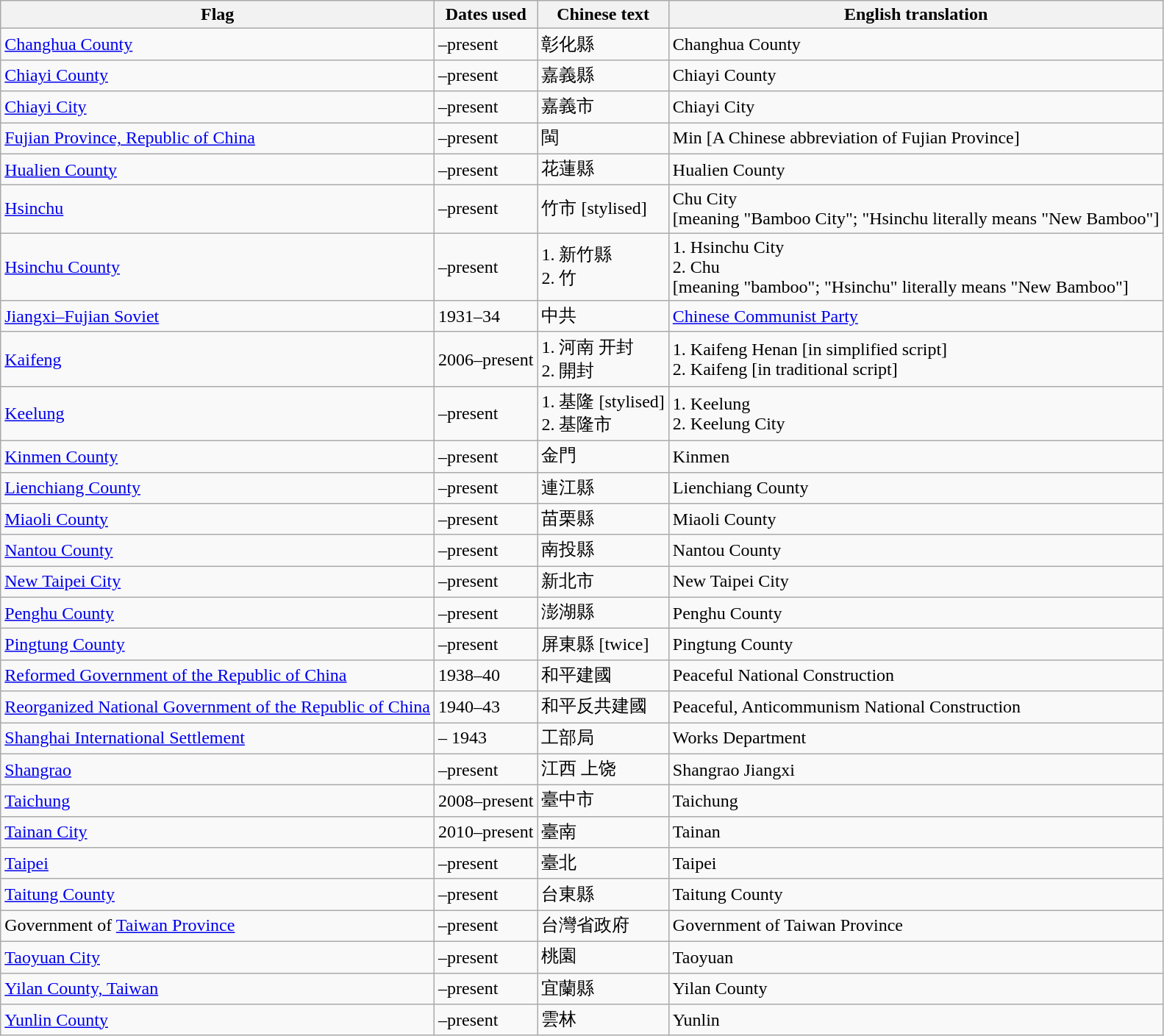<table class="wikitable sortable noresize">
<tr>
<th>Flag</th>
<th>Dates used</th>
<th>Chinese text</th>
<th>English translation</th>
</tr>
<tr>
<td> <a href='#'>Changhua County</a></td>
<td>–present</td>
<td>彰化縣</td>
<td>Changhua County</td>
</tr>
<tr>
<td> <a href='#'>Chiayi County</a></td>
<td>–present</td>
<td>嘉義縣</td>
<td>Chiayi County</td>
</tr>
<tr>
<td> <a href='#'>Chiayi City</a></td>
<td>–present</td>
<td>嘉義市</td>
<td>Chiayi City</td>
</tr>
<tr>
<td> <a href='#'>Fujian Province, Republic of China</a></td>
<td>–present</td>
<td>閩</td>
<td>Min [A Chinese abbreviation of Fujian Province]</td>
</tr>
<tr>
<td> <a href='#'>Hualien County</a></td>
<td>–present</td>
<td>花蓮縣</td>
<td>Hualien County</td>
</tr>
<tr>
<td> <a href='#'>Hsinchu</a></td>
<td>–present</td>
<td>竹市 [stylised]</td>
<td>Chu City<br>[meaning "Bamboo City"; "Hsinchu literally means "New Bamboo"]</td>
</tr>
<tr>
<td> <a href='#'>Hsinchu County</a></td>
<td>–present</td>
<td>1. 新竹縣<br>2. 竹</td>
<td>1. Hsinchu City<br>2. Chu<br>[meaning "bamboo"; "Hsinchu" literally means "New Bamboo"]</td>
</tr>
<tr>
<td> <a href='#'>Jiangxi–Fujian Soviet</a></td>
<td>1931–34</td>
<td>中共</td>
<td><a href='#'>Chinese Communist Party</a></td>
</tr>
<tr>
<td><a href='#'>Kaifeng</a></td>
<td>2006–present</td>
<td>1. 河南  开封<br>2. 開封</td>
<td>1. Kaifeng Henan [in simplified script]<br>2. Kaifeng [in traditional script]</td>
</tr>
<tr>
<td> <a href='#'>Keelung</a></td>
<td>–present</td>
<td>1. 基隆 [stylised]<br>2. 基隆市</td>
<td>1. Keelung<br>2. Keelung City</td>
</tr>
<tr>
<td> <a href='#'>Kinmen County</a></td>
<td>–present</td>
<td>金門</td>
<td>Kinmen</td>
</tr>
<tr>
<td> <a href='#'>Lienchiang County</a></td>
<td>–present</td>
<td>連江縣</td>
<td>Lienchiang County</td>
</tr>
<tr>
<td> <a href='#'>Miaoli County</a></td>
<td>–present</td>
<td>苗栗縣</td>
<td>Miaoli County</td>
</tr>
<tr>
<td><a href='#'>Nantou County</a></td>
<td>–present</td>
<td>南投縣</td>
<td>Nantou County</td>
</tr>
<tr>
<td> <a href='#'>New Taipei City</a></td>
<td>–present</td>
<td>新北市</td>
<td>New Taipei City</td>
</tr>
<tr>
<td> <a href='#'>Penghu County</a></td>
<td>–present</td>
<td>澎湖縣</td>
<td>Penghu County</td>
</tr>
<tr>
<td> <a href='#'>Pingtung County</a></td>
<td>–present</td>
<td>屏東縣 [twice]</td>
<td>Pingtung County</td>
</tr>
<tr>
<td> <a href='#'>Reformed Government of the Republic of China</a></td>
<td>1938–40</td>
<td>和平建國</td>
<td>Peaceful National Construction</td>
</tr>
<tr>
<td> <a href='#'>Reorganized National Government of the Republic of China</a></td>
<td>1940–43</td>
<td>和平反共建國</td>
<td>Peaceful, Anticommunism National Construction</td>
</tr>
<tr>
<td> <a href='#'>Shanghai International Settlement</a></td>
<td> – 1943</td>
<td>工部局</td>
<td>Works Department</td>
</tr>
<tr>
<td><a href='#'>Shangrao</a></td>
<td>–present</td>
<td>江西 上饶</td>
<td>Shangrao Jiangxi</td>
</tr>
<tr>
<td> <a href='#'>Taichung</a></td>
<td>2008–present</td>
<td>臺中市</td>
<td>Taichung</td>
</tr>
<tr>
<td> <a href='#'>Tainan City</a></td>
<td>2010–present</td>
<td>臺南</td>
<td>Tainan</td>
</tr>
<tr>
<td> <a href='#'>Taipei</a></td>
<td>–present</td>
<td>臺北</td>
<td>Taipei</td>
</tr>
<tr>
<td> <a href='#'>Taitung County</a></td>
<td>–present</td>
<td>台東縣</td>
<td>Taitung County</td>
</tr>
<tr>
<td> Government of <a href='#'>Taiwan Province</a></td>
<td>–present</td>
<td>台灣省政府</td>
<td>Government of Taiwan Province</td>
</tr>
<tr>
<td> <a href='#'>Taoyuan City</a></td>
<td>–present</td>
<td>桃園</td>
<td>Taoyuan</td>
</tr>
<tr>
<td> <a href='#'>Yilan County, Taiwan</a></td>
<td>–present</td>
<td>宜蘭縣</td>
<td>Yilan County</td>
</tr>
<tr>
<td> <a href='#'>Yunlin County</a></td>
<td>–present</td>
<td>雲林</td>
<td>Yunlin</td>
</tr>
</table>
